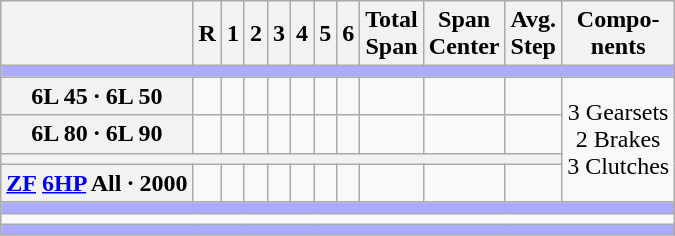<table class="wikitable collapsible" style="text-align:center">
<tr>
<th></th>
<th>R</th>
<th>1</th>
<th>2</th>
<th>3</th>
<th>4</th>
<th>5</th>
<th>6</th>
<th>Total<br>Span</th>
<th>Span<br>Center</th>
<th>Avg.<br>Step</th>
<th>Compo-<br>nents</th>
</tr>
<tr>
<td colspan="12" style="background:#AAF;"></td>
</tr>
<tr>
<th>6L 45 · 6L 50</th>
<td></td>
<td></td>
<td></td>
<td></td>
<td></td>
<td></td>
<td></td>
<td></td>
<td></td>
<td></td>
<td rowspan=4>3 Gearsets<br>2 Brakes<br>3 Clutches</td>
</tr>
<tr>
<th>6L 80 · 6L 90</th>
<td></td>
<td></td>
<td></td>
<td></td>
<td></td>
<td></td>
<td></td>
<td></td>
<td></td>
<td></td>
</tr>
<tr>
<th colspan="11"></th>
</tr>
<tr>
<th><a href='#'>ZF</a> <a href='#'>6HP</a> All · 2000</th>
<td></td>
<td></td>
<td></td>
<td></td>
<td></td>
<td></td>
<td></td>
<td></td>
<td></td>
<td></td>
</tr>
<tr>
<td colspan="12" style="background:#AAF;"></td>
</tr>
<tr>
<td colspan="12"></td>
</tr>
<tr>
<td colspan="12" style="background:#AAF;"></td>
</tr>
</table>
